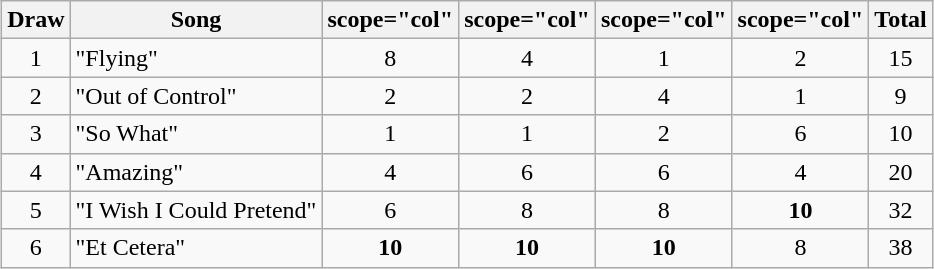<table class="wikitable collapsible" style="margin: 1em auto 1em auto; text-align:center;">
<tr>
<th>Draw</th>
<th>Song</th>
<th>scope="col" </th>
<th>scope="col" </th>
<th>scope="col" </th>
<th>scope="col" </th>
<th>Total</th>
</tr>
<tr>
<td>1</td>
<td align="left">"Flying"</td>
<td>8</td>
<td>4</td>
<td>1</td>
<td>2</td>
<td>15</td>
</tr>
<tr>
<td>2</td>
<td align="left">"Out of Control"</td>
<td>2</td>
<td>2</td>
<td>4</td>
<td>1</td>
<td>9</td>
</tr>
<tr>
<td>3</td>
<td align="left">"So What"</td>
<td>1</td>
<td>1</td>
<td>2</td>
<td>6</td>
<td>10</td>
</tr>
<tr>
<td>4</td>
<td align="left">"Amazing"</td>
<td>4</td>
<td>6</td>
<td>6</td>
<td>4</td>
<td>20</td>
</tr>
<tr>
<td>5</td>
<td align="left">"I Wish I Could Pretend"</td>
<td>6</td>
<td>8</td>
<td>8</td>
<td><strong>10</strong></td>
<td>32</td>
</tr>
<tr>
<td>6</td>
<td align="left">"Et Cetera"</td>
<td><strong>10</strong></td>
<td><strong>10</strong></td>
<td><strong>10</strong></td>
<td>8</td>
<td>38</td>
</tr>
</table>
